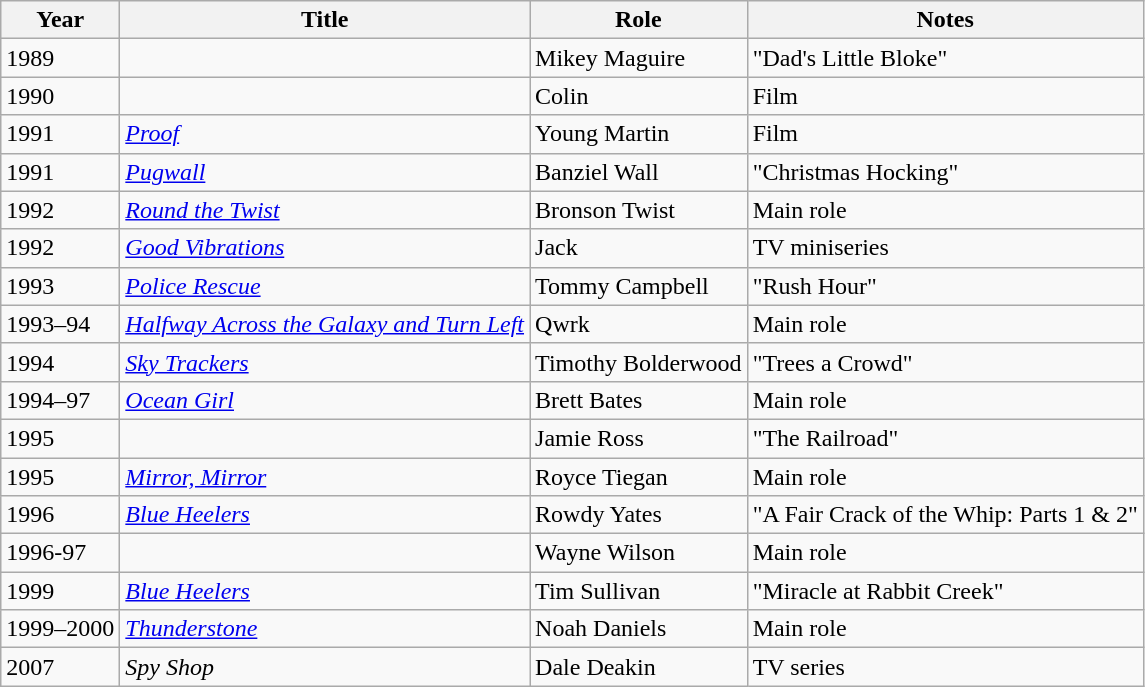<table class="wikitable sortable">
<tr>
<th>Year</th>
<th>Title</th>
<th>Role</th>
<th class="unsortable">Notes</th>
</tr>
<tr>
<td>1989</td>
<td><em></em></td>
<td>Mikey Maguire</td>
<td>"Dad's Little Bloke"</td>
</tr>
<tr>
<td>1990</td>
<td><em></em></td>
<td>Colin</td>
<td>Film</td>
</tr>
<tr>
<td>1991</td>
<td><em><a href='#'>Proof</a></em></td>
<td>Young Martin</td>
<td>Film</td>
</tr>
<tr>
<td>1991</td>
<td><em><a href='#'>Pugwall</a></em></td>
<td>Banziel Wall</td>
<td>"Christmas Hocking"</td>
</tr>
<tr>
<td>1992</td>
<td><em><a href='#'>Round the Twist</a></em></td>
<td>Bronson Twist</td>
<td>Main role</td>
</tr>
<tr>
<td>1992</td>
<td><em><a href='#'>Good Vibrations</a></em></td>
<td>Jack</td>
<td>TV miniseries</td>
</tr>
<tr>
<td>1993</td>
<td><em><a href='#'>Police Rescue</a></em></td>
<td>Tommy Campbell</td>
<td>"Rush Hour"</td>
</tr>
<tr>
<td>1993–94</td>
<td><em><a href='#'>Halfway Across the Galaxy and Turn Left</a></em></td>
<td>Qwrk</td>
<td>Main role</td>
</tr>
<tr>
<td>1994</td>
<td><em><a href='#'>Sky Trackers</a></em></td>
<td>Timothy Bolderwood</td>
<td>"Trees a Crowd"</td>
</tr>
<tr>
<td>1994–97</td>
<td><em><a href='#'>Ocean Girl</a></em></td>
<td>Brett Bates</td>
<td>Main role</td>
</tr>
<tr>
<td>1995</td>
<td><em></em></td>
<td>Jamie Ross</td>
<td>"The Railroad"</td>
</tr>
<tr>
<td>1995</td>
<td><em><a href='#'>Mirror, Mirror</a></em></td>
<td>Royce Tiegan</td>
<td>Main role</td>
</tr>
<tr>
<td>1996</td>
<td><em><a href='#'>Blue Heelers</a></em></td>
<td>Rowdy Yates</td>
<td>"A Fair Crack of the Whip: Parts 1 & 2"</td>
</tr>
<tr>
<td>1996-97</td>
<td><em></em></td>
<td>Wayne Wilson</td>
<td>Main role</td>
</tr>
<tr>
<td>1999</td>
<td><em><a href='#'>Blue Heelers</a></em></td>
<td>Tim Sullivan</td>
<td>"Miracle at Rabbit Creek"</td>
</tr>
<tr>
<td>1999–2000</td>
<td><em><a href='#'>Thunderstone</a></em></td>
<td>Noah Daniels</td>
<td>Main role</td>
</tr>
<tr>
<td>2007</td>
<td><em>Spy Shop</em></td>
<td>Dale Deakin</td>
<td>TV series</td>
</tr>
</table>
